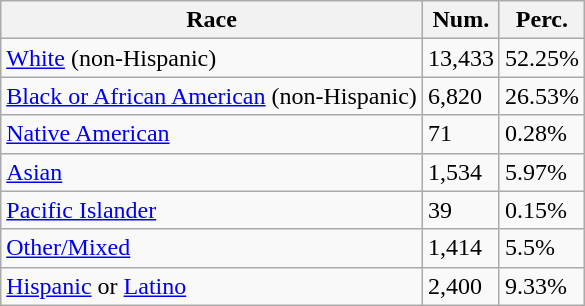<table class="wikitable">
<tr>
<th>Race</th>
<th>Num.</th>
<th>Perc.</th>
</tr>
<tr>
<td><a href='#'>White</a> (non-Hispanic)</td>
<td>13,433</td>
<td>52.25%</td>
</tr>
<tr>
<td><a href='#'>Black or African American</a> (non-Hispanic)</td>
<td>6,820</td>
<td>26.53%</td>
</tr>
<tr>
<td><a href='#'>Native American</a></td>
<td>71</td>
<td>0.28%</td>
</tr>
<tr>
<td><a href='#'>Asian</a></td>
<td>1,534</td>
<td>5.97%</td>
</tr>
<tr>
<td><a href='#'>Pacific Islander</a></td>
<td>39</td>
<td>0.15%</td>
</tr>
<tr>
<td><a href='#'>Other/Mixed</a></td>
<td>1,414</td>
<td>5.5%</td>
</tr>
<tr>
<td><a href='#'>Hispanic</a> or <a href='#'>Latino</a></td>
<td>2,400</td>
<td>9.33%</td>
</tr>
</table>
